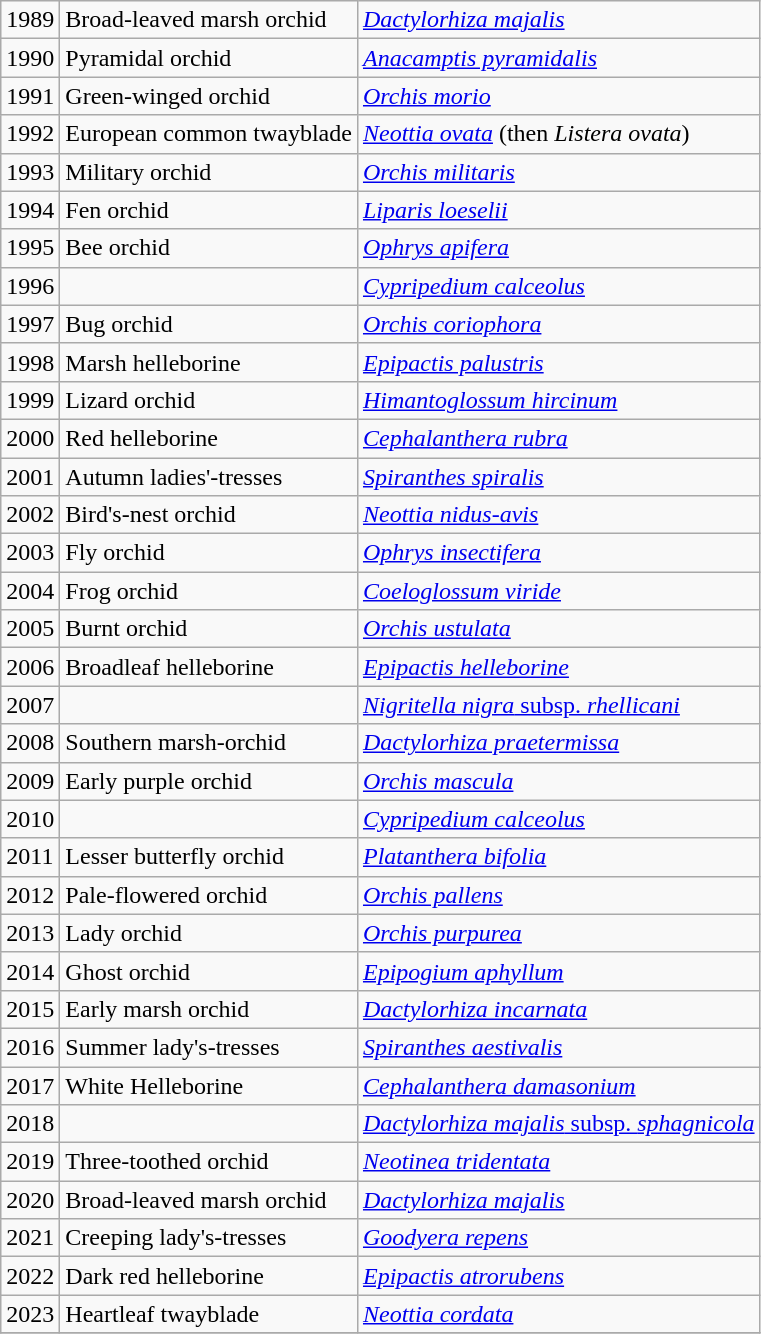<table class="wikitable">
<tr>
<td>1989</td>
<td>Broad-leaved marsh orchid</td>
<td><em><a href='#'>Dactylorhiza majalis</a></em></td>
</tr>
<tr>
<td>1990</td>
<td>Pyramidal orchid</td>
<td><em><a href='#'>Anacamptis pyramidalis</a></em></td>
</tr>
<tr>
<td>1991</td>
<td>Green-winged orchid</td>
<td><em><a href='#'>Orchis morio</a></em></td>
</tr>
<tr>
<td>1992</td>
<td>European common twayblade</td>
<td><em><a href='#'>Neottia ovata</a></em> (then <em>Listera ovata</em>)</td>
</tr>
<tr>
<td>1993</td>
<td>Military orchid</td>
<td><em><a href='#'>Orchis militaris</a></em></td>
</tr>
<tr>
<td>1994</td>
<td>Fen orchid</td>
<td><em><a href='#'>Liparis loeselii</a></em></td>
</tr>
<tr>
<td>1995</td>
<td>Bee orchid</td>
<td><em><a href='#'>Ophrys apifera</a></em></td>
</tr>
<tr>
<td>1996</td>
<td></td>
<td><em><a href='#'>Cypripedium calceolus</a></em></td>
</tr>
<tr>
<td>1997</td>
<td>Bug orchid</td>
<td><em><a href='#'>Orchis coriophora</a></em></td>
</tr>
<tr>
<td>1998</td>
<td>Marsh helleborine</td>
<td><em><a href='#'>Epipactis palustris</a></em></td>
</tr>
<tr>
<td>1999</td>
<td>Lizard orchid</td>
<td><em><a href='#'>Himantoglossum hircinum</a></em></td>
</tr>
<tr>
<td>2000</td>
<td>Red helleborine</td>
<td><em><a href='#'>Cephalanthera rubra</a></em></td>
</tr>
<tr>
<td>2001</td>
<td>Autumn ladies'-tresses</td>
<td><em><a href='#'>Spiranthes spiralis</a></em></td>
</tr>
<tr>
<td>2002</td>
<td>Bird's-nest orchid</td>
<td><em><a href='#'>Neottia nidus-avis</a></em></td>
</tr>
<tr>
<td>2003</td>
<td>Fly orchid</td>
<td><em><a href='#'>Ophrys insectifera</a></em></td>
</tr>
<tr>
<td>2004</td>
<td>Frog orchid</td>
<td><em><a href='#'>Coeloglossum viride</a></em></td>
</tr>
<tr>
<td>2005</td>
<td>Burnt orchid</td>
<td><em><a href='#'>Orchis ustulata</a></em></td>
</tr>
<tr>
<td>2006</td>
<td>Broadleaf helleborine</td>
<td><em><a href='#'>Epipactis helleborine</a></em></td>
</tr>
<tr>
<td>2007</td>
<td></td>
<td><a href='#'><em>Nigritella nigra</em> subsp. <em>rhellicani</em></a></td>
</tr>
<tr>
<td>2008</td>
<td>Southern marsh-orchid</td>
<td><em><a href='#'>Dactylorhiza praetermissa</a></em></td>
</tr>
<tr>
<td>2009</td>
<td>Early purple orchid</td>
<td><em><a href='#'>Orchis mascula</a></em></td>
</tr>
<tr>
<td>2010</td>
<td></td>
<td><em><a href='#'>Cypripedium calceolus</a></em></td>
</tr>
<tr>
<td>2011</td>
<td>Lesser butterfly orchid</td>
<td><em><a href='#'>Platanthera bifolia</a></em></td>
</tr>
<tr>
<td>2012</td>
<td>Pale-flowered orchid</td>
<td><em><a href='#'>Orchis pallens</a></em></td>
</tr>
<tr>
<td>2013</td>
<td>Lady orchid</td>
<td><em><a href='#'>Orchis purpurea</a></em></td>
</tr>
<tr>
<td>2014</td>
<td>Ghost orchid</td>
<td><em><a href='#'>Epipogium aphyllum</a></em></td>
</tr>
<tr>
<td>2015</td>
<td>Early marsh orchid</td>
<td><em><a href='#'>Dactylorhiza incarnata</a></em></td>
</tr>
<tr>
<td>2016</td>
<td>Summer lady's-tresses</td>
<td><em><a href='#'>Spiranthes aestivalis</a></em></td>
</tr>
<tr>
<td>2017</td>
<td>White Helleborine</td>
<td><em><a href='#'>Cephalanthera damasonium</a></em></td>
</tr>
<tr>
<td>2018</td>
<td></td>
<td><a href='#'><em>Dactylorhiza majalis</em> subsp. <em>sphagnicola</em></a></td>
</tr>
<tr>
<td>2019</td>
<td>Three-toothed orchid</td>
<td><em><a href='#'>Neotinea tridentata</a></em></td>
</tr>
<tr>
<td>2020</td>
<td>Broad-leaved marsh orchid</td>
<td><em><a href='#'>Dactylorhiza majalis</a></em></td>
</tr>
<tr>
<td>2021</td>
<td>Creeping lady's-tresses</td>
<td><em><a href='#'>Goodyera repens</a></em></td>
</tr>
<tr>
<td>2022</td>
<td>Dark red helleborine</td>
<td><em><a href='#'>Epipactis atrorubens</a></em></td>
</tr>
<tr>
<td>2023</td>
<td>Heartleaf twayblade</td>
<td><em><a href='#'>Neottia cordata</a></em></td>
</tr>
<tr>
</tr>
</table>
